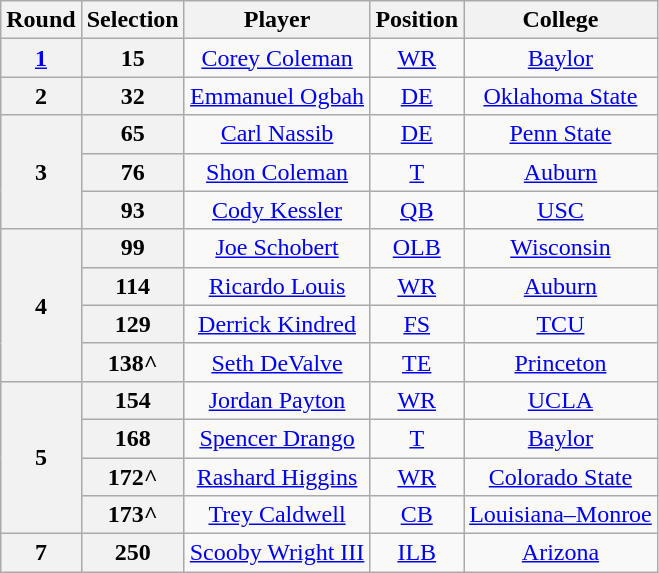<table class="wikitable" style="text-align:center;">
<tr>
<th>Round</th>
<th>Selection</th>
<th>Player</th>
<th>Position</th>
<th>College</th>
</tr>
<tr>
<th><a href='#'>1</a></th>
<th>15</th>
<td><a href='#'>Corey Coleman</a></td>
<td><a href='#'>WR</a></td>
<td><a href='#'>Baylor</a></td>
</tr>
<tr>
<th>2</th>
<th>32</th>
<td><a href='#'>Emmanuel Ogbah</a></td>
<td><a href='#'>DE</a></td>
<td><a href='#'>Oklahoma State</a></td>
</tr>
<tr>
<th rowspan="3">3</th>
<th>65</th>
<td><a href='#'>Carl Nassib</a></td>
<td><a href='#'>DE</a></td>
<td><a href='#'>Penn State</a></td>
</tr>
<tr>
<th>76</th>
<td><a href='#'>Shon Coleman</a></td>
<td><a href='#'>T</a></td>
<td><a href='#'>Auburn</a></td>
</tr>
<tr>
<th>93</th>
<td><a href='#'>Cody Kessler</a></td>
<td><a href='#'>QB</a></td>
<td><a href='#'>USC</a></td>
</tr>
<tr>
<th rowspan="4">4</th>
<th>99</th>
<td><a href='#'>Joe Schobert</a></td>
<td><a href='#'>OLB</a></td>
<td><a href='#'>Wisconsin</a></td>
</tr>
<tr>
<th>114</th>
<td><a href='#'>Ricardo Louis</a></td>
<td><a href='#'>WR</a></td>
<td><a href='#'>Auburn</a></td>
</tr>
<tr>
<th>129</th>
<td><a href='#'>Derrick Kindred</a></td>
<td><a href='#'>FS</a></td>
<td><a href='#'>TCU</a></td>
</tr>
<tr>
<th>138<strong>^</strong></th>
<td><a href='#'>Seth DeValve</a></td>
<td><a href='#'>TE</a></td>
<td><a href='#'>Princeton</a></td>
</tr>
<tr>
<th rowspan="4">5</th>
<th>154</th>
<td><a href='#'>Jordan Payton</a></td>
<td><a href='#'>WR</a></td>
<td><a href='#'>UCLA</a></td>
</tr>
<tr>
<th>168</th>
<td><a href='#'>Spencer Drango</a></td>
<td><a href='#'>T</a></td>
<td><a href='#'>Baylor</a></td>
</tr>
<tr>
<th>172<strong>^</strong></th>
<td><a href='#'>Rashard Higgins</a></td>
<td><a href='#'>WR</a></td>
<td><a href='#'>Colorado State</a></td>
</tr>
<tr>
<th>173<strong>^</strong></th>
<td><a href='#'>Trey Caldwell</a></td>
<td><a href='#'>CB</a></td>
<td><a href='#'>Louisiana–Monroe</a></td>
</tr>
<tr>
<th>7</th>
<th>250</th>
<td><a href='#'>Scooby Wright III</a></td>
<td><a href='#'>ILB</a></td>
<td><a href='#'>Arizona</a></td>
</tr>
</table>
